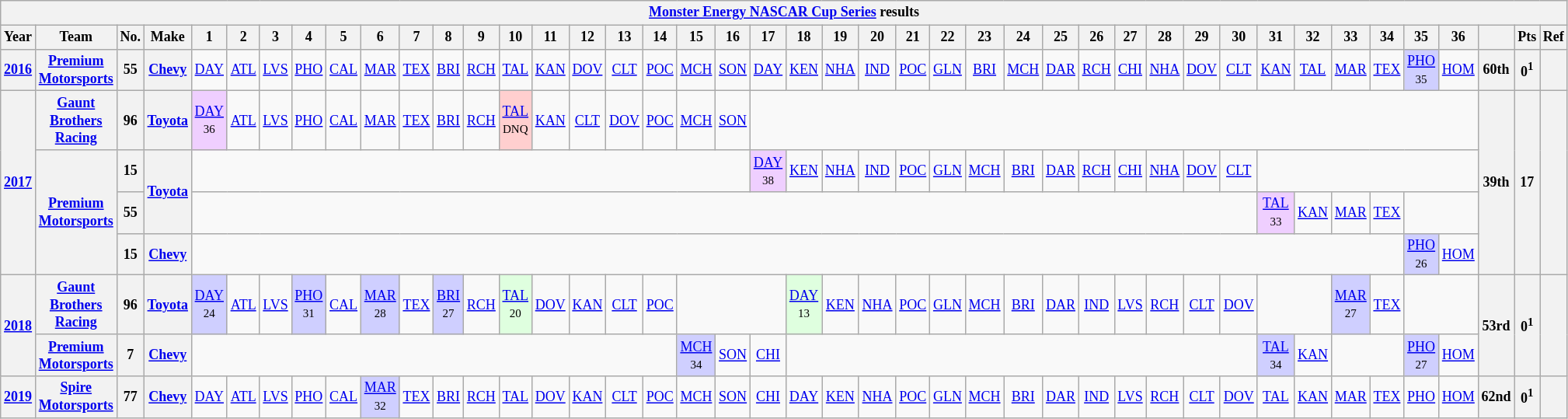<table class="wikitable" style="text-align:center; font-size:75%">
<tr>
<th colspan=45><a href='#'>Monster Energy NASCAR Cup Series</a> results</th>
</tr>
<tr>
<th>Year</th>
<th>Team</th>
<th>No.</th>
<th>Make</th>
<th>1</th>
<th>2</th>
<th>3</th>
<th>4</th>
<th>5</th>
<th>6</th>
<th>7</th>
<th>8</th>
<th>9</th>
<th>10</th>
<th>11</th>
<th>12</th>
<th>13</th>
<th>14</th>
<th>15</th>
<th>16</th>
<th>17</th>
<th>18</th>
<th>19</th>
<th>20</th>
<th>21</th>
<th>22</th>
<th>23</th>
<th>24</th>
<th>25</th>
<th>26</th>
<th>27</th>
<th>28</th>
<th>29</th>
<th>30</th>
<th>31</th>
<th>32</th>
<th>33</th>
<th>34</th>
<th>35</th>
<th>36</th>
<th></th>
<th>Pts</th>
<th>Ref</th>
</tr>
<tr>
<th><a href='#'>2016</a></th>
<th><a href='#'>Premium Motorsports</a></th>
<th>55</th>
<th><a href='#'>Chevy</a></th>
<td><a href='#'>DAY</a></td>
<td><a href='#'>ATL</a></td>
<td><a href='#'>LVS</a></td>
<td><a href='#'>PHO</a></td>
<td><a href='#'>CAL</a></td>
<td><a href='#'>MAR</a></td>
<td><a href='#'>TEX</a></td>
<td><a href='#'>BRI</a></td>
<td><a href='#'>RCH</a></td>
<td><a href='#'>TAL</a></td>
<td><a href='#'>KAN</a></td>
<td><a href='#'>DOV</a></td>
<td><a href='#'>CLT</a></td>
<td><a href='#'>POC</a></td>
<td><a href='#'>MCH</a></td>
<td><a href='#'>SON</a></td>
<td><a href='#'>DAY</a></td>
<td><a href='#'>KEN</a></td>
<td><a href='#'>NHA</a></td>
<td><a href='#'>IND</a></td>
<td><a href='#'>POC</a></td>
<td><a href='#'>GLN</a></td>
<td><a href='#'>BRI</a></td>
<td><a href='#'>MCH</a></td>
<td><a href='#'>DAR</a></td>
<td><a href='#'>RCH</a></td>
<td><a href='#'>CHI</a></td>
<td><a href='#'>NHA</a></td>
<td><a href='#'>DOV</a></td>
<td><a href='#'>CLT</a></td>
<td><a href='#'>KAN</a></td>
<td><a href='#'>TAL</a></td>
<td><a href='#'>MAR</a></td>
<td><a href='#'>TEX</a></td>
<td style="background:#CFCFFF;"><a href='#'>PHO</a><br><small>35</small></td>
<td><a href='#'>HOM</a></td>
<th>60th</th>
<th>0<sup>1</sup></th>
<th></th>
</tr>
<tr>
<th rowspan=4><a href='#'>2017</a></th>
<th><a href='#'>Gaunt Brothers Racing</a></th>
<th>96</th>
<th><a href='#'>Toyota</a></th>
<td style="background:#EFCFFF;"><a href='#'>DAY</a><br><small>36</small></td>
<td><a href='#'>ATL</a></td>
<td><a href='#'>LVS</a></td>
<td><a href='#'>PHO</a></td>
<td><a href='#'>CAL</a></td>
<td><a href='#'>MAR</a></td>
<td><a href='#'>TEX</a></td>
<td><a href='#'>BRI</a></td>
<td><a href='#'>RCH</a></td>
<td style="background:#FFCFCF;"><a href='#'>TAL</a><br><small>DNQ</small></td>
<td><a href='#'>KAN</a></td>
<td><a href='#'>CLT</a></td>
<td><a href='#'>DOV</a></td>
<td><a href='#'>POC</a></td>
<td><a href='#'>MCH</a></td>
<td><a href='#'>SON</a></td>
<td colspan=20></td>
<th rowspan=4>39th</th>
<th rowspan=4>17</th>
<th rowspan=4></th>
</tr>
<tr>
<th rowspan=3><a href='#'>Premium Motorsports</a></th>
<th>15</th>
<th rowspan=2><a href='#'>Toyota</a></th>
<td colspan=16></td>
<td style="background:#EFCFFF;"><a href='#'>DAY</a><br><small>38</small></td>
<td><a href='#'>KEN</a></td>
<td><a href='#'>NHA</a></td>
<td><a href='#'>IND</a></td>
<td><a href='#'>POC</a></td>
<td><a href='#'>GLN</a></td>
<td><a href='#'>MCH</a></td>
<td><a href='#'>BRI</a></td>
<td><a href='#'>DAR</a></td>
<td><a href='#'>RCH</a></td>
<td><a href='#'>CHI</a></td>
<td><a href='#'>NHA</a></td>
<td><a href='#'>DOV</a></td>
<td><a href='#'>CLT</a></td>
<td colspan=6></td>
</tr>
<tr>
<th>55</th>
<td colspan=30></td>
<td style="background:#EFCFFF;"><a href='#'>TAL</a><br><small>33</small></td>
<td><a href='#'>KAN</a></td>
<td><a href='#'>MAR</a></td>
<td><a href='#'>TEX</a></td>
<td colspan=2></td>
</tr>
<tr>
<th>15</th>
<th><a href='#'>Chevy</a></th>
<td colspan=34></td>
<td style="background:#CFCFFF;"><a href='#'>PHO</a><br><small>26</small></td>
<td><a href='#'>HOM</a></td>
</tr>
<tr>
<th rowspan=2><a href='#'>2018</a></th>
<th><a href='#'>Gaunt Brothers Racing</a></th>
<th>96</th>
<th><a href='#'>Toyota</a></th>
<td style="background:#CFCFFF;"><a href='#'>DAY</a><br><small>24</small></td>
<td><a href='#'>ATL</a></td>
<td><a href='#'>LVS</a></td>
<td style="background:#CFCFFF;"><a href='#'>PHO</a><br><small>31</small></td>
<td><a href='#'>CAL</a></td>
<td style="background:#CFCFFF;"><a href='#'>MAR</a><br><small>28</small></td>
<td><a href='#'>TEX</a></td>
<td style="background:#CFCFFF;"><a href='#'>BRI</a><br><small>27</small></td>
<td><a href='#'>RCH</a></td>
<td style="background:#DFFFDF;"><a href='#'>TAL</a><br><small>20</small></td>
<td><a href='#'>DOV</a></td>
<td><a href='#'>KAN</a></td>
<td><a href='#'>CLT</a></td>
<td><a href='#'>POC</a></td>
<td colspan=3></td>
<td style="background:#DFFFDF;"><a href='#'>DAY</a><br><small>13</small></td>
<td><a href='#'>KEN</a></td>
<td><a href='#'>NHA</a></td>
<td><a href='#'>POC</a></td>
<td><a href='#'>GLN</a></td>
<td><a href='#'>MCH</a></td>
<td><a href='#'>BRI</a></td>
<td><a href='#'>DAR</a></td>
<td><a href='#'>IND</a></td>
<td><a href='#'>LVS</a></td>
<td><a href='#'>RCH</a></td>
<td><a href='#'>CLT</a></td>
<td><a href='#'>DOV</a></td>
<td colspan=2></td>
<td style="background:#CFCFFF;"><a href='#'>MAR</a><br><small>27</small></td>
<td><a href='#'>TEX</a></td>
<td colspan=2></td>
<th rowspan=2>53rd</th>
<th rowspan=2>0<sup>1</sup></th>
<th rowspan=2></th>
</tr>
<tr>
<th><a href='#'>Premium Motorsports</a></th>
<th>7</th>
<th><a href='#'>Chevy</a></th>
<td colspan=14></td>
<td style="background:#CFCFFF;"><a href='#'>MCH</a><br><small>34</small></td>
<td><a href='#'>SON</a></td>
<td><a href='#'>CHI</a></td>
<td colspan=13></td>
<td style="background:#CFCFFF;"><a href='#'>TAL</a><br><small>34</small></td>
<td><a href='#'>KAN</a></td>
<td colspan=2></td>
<td style="background:#CFCFFF;"><a href='#'>PHO</a><br><small>27</small></td>
<td><a href='#'>HOM</a></td>
</tr>
<tr>
<th><a href='#'>2019</a></th>
<th><a href='#'>Spire Motorsports</a></th>
<th>77</th>
<th><a href='#'>Chevy</a></th>
<td><a href='#'>DAY</a></td>
<td><a href='#'>ATL</a></td>
<td><a href='#'>LVS</a></td>
<td><a href='#'>PHO</a></td>
<td><a href='#'>CAL</a></td>
<td style="background:#CFCFFF;"><a href='#'>MAR</a><br><small>32</small></td>
<td><a href='#'>TEX</a></td>
<td><a href='#'>BRI</a></td>
<td><a href='#'>RCH</a></td>
<td><a href='#'>TAL</a></td>
<td><a href='#'>DOV</a></td>
<td><a href='#'>KAN</a></td>
<td><a href='#'>CLT</a></td>
<td><a href='#'>POC</a></td>
<td><a href='#'>MCH</a></td>
<td><a href='#'>SON</a></td>
<td><a href='#'>CHI</a></td>
<td><a href='#'>DAY</a></td>
<td><a href='#'>KEN</a></td>
<td><a href='#'>NHA</a></td>
<td><a href='#'>POC</a></td>
<td><a href='#'>GLN</a></td>
<td><a href='#'>MCH</a></td>
<td><a href='#'>BRI</a></td>
<td><a href='#'>DAR</a></td>
<td><a href='#'>IND</a></td>
<td><a href='#'>LVS</a></td>
<td><a href='#'>RCH</a></td>
<td><a href='#'>CLT</a></td>
<td><a href='#'>DOV</a></td>
<td><a href='#'>TAL</a></td>
<td><a href='#'>KAN</a></td>
<td><a href='#'>MAR</a></td>
<td><a href='#'>TEX</a></td>
<td><a href='#'>PHO</a></td>
<td><a href='#'>HOM</a></td>
<th>62nd</th>
<th>0<sup>1</sup></th>
<th></th>
</tr>
</table>
